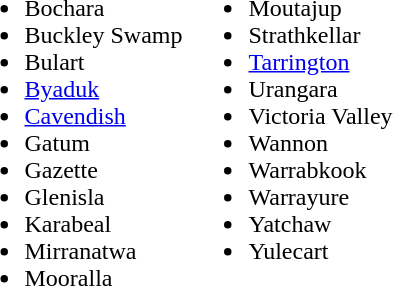<table>
<tr>
<td width=50% valign=top><br><ul><li>Bochara</li><li>Buckley Swamp</li><li>Bulart</li><li><a href='#'>Byaduk</a></li><li><a href='#'>Cavendish</a></li><li>Gatum</li><li>Gazette</li><li>Glenisla</li><li>Karabeal</li><li>Mirranatwa</li><li>Mooralla</li></ul></td>
<td width=50% valign=top><br><ul><li>Moutajup</li><li>Strathkellar</li><li><a href='#'>Tarrington</a></li><li>Urangara</li><li>Victoria Valley</li><li>Wannon</li><li>Warrabkook</li><li>Warrayure</li><li>Yatchaw</li><li>Yulecart</li></ul></td>
</tr>
</table>
